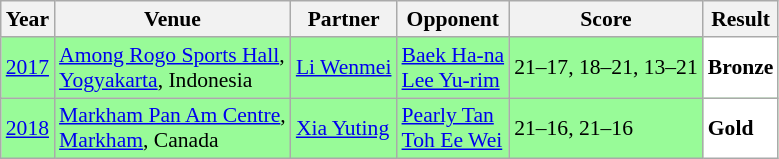<table class="sortable wikitable" style="font-size: 90%;">
<tr>
<th>Year</th>
<th>Venue</th>
<th>Partner</th>
<th>Opponent</th>
<th>Score</th>
<th>Result</th>
</tr>
<tr style="background:#98FB98">
<td align="center"><a href='#'>2017</a></td>
<td align="left"><a href='#'>Among Rogo Sports Hall</a>,<br><a href='#'>Yogyakarta</a>, Indonesia</td>
<td align="left"> <a href='#'>Li Wenmei</a></td>
<td align="left"> <a href='#'>Baek Ha-na</a><br> <a href='#'>Lee Yu-rim</a></td>
<td align="left">21–17, 18–21, 13–21</td>
<td style="text-align:left; background:white"> <strong>Bronze</strong></td>
</tr>
<tr style="background:#98FB98">
<td align="center"><a href='#'>2018</a></td>
<td align="left"><a href='#'>Markham Pan Am Centre</a>,<br><a href='#'>Markham</a>, Canada</td>
<td align="left"> <a href='#'>Xia Yuting</a></td>
<td align="left"> <a href='#'>Pearly Tan</a><br> <a href='#'>Toh Ee Wei</a></td>
<td align="left">21–16, 21–16</td>
<td style="text-align:left; background:white"> <strong>Gold</strong></td>
</tr>
</table>
